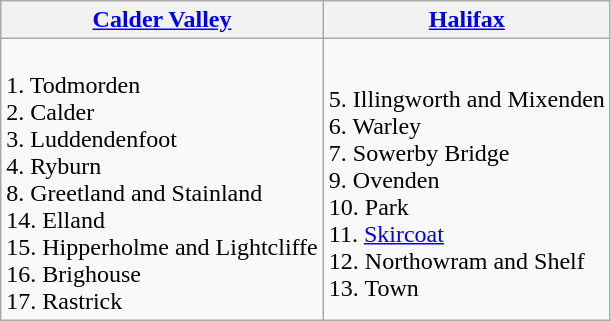<table class="wikitable">
<tr>
<th><a href='#'>Calder Valley</a></th>
<th><a href='#'>Halifax</a></th>
</tr>
<tr>
<td><br>1. Todmorden<br>
2. Calder<br>
3. Luddendenfoot<br>
4. Ryburn<br>
8. Greetland and Stainland<br>
14. Elland<br>
15. Hipperholme and Lightcliffe<br>
16. Brighouse<br>
17. Rastrick</td>
<td><br>5. Illingworth and Mixenden<br>
6. Warley<br>
7. Sowerby Bridge<br>
9. Ovenden<br>
10. Park<br>
11. <a href='#'>Skircoat</a><br>
12. Northowram and Shelf<br>
13. Town</td>
</tr>
</table>
